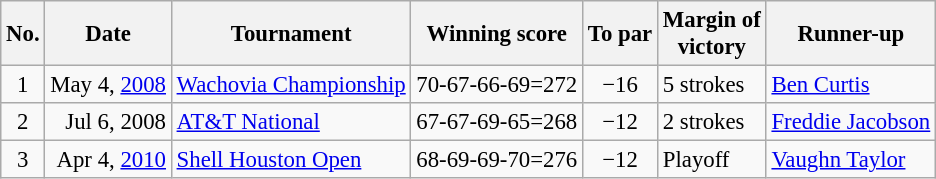<table class="wikitable" style="font-size:95%;">
<tr>
<th>No.</th>
<th>Date</th>
<th>Tournament</th>
<th>Winning score</th>
<th>To par</th>
<th>Margin of<br>victory</th>
<th>Runner-up</th>
</tr>
<tr>
<td align=center>1</td>
<td align=right>May 4, <a href='#'>2008</a></td>
<td><a href='#'>Wachovia Championship</a></td>
<td>70-67-66-69=272</td>
<td align=center>−16</td>
<td>5 strokes</td>
<td> <a href='#'>Ben Curtis</a></td>
</tr>
<tr>
<td align=center>2</td>
<td align=right>Jul 6, 2008</td>
<td><a href='#'>AT&T National</a></td>
<td>67-67-69-65=268</td>
<td align=center>−12</td>
<td>2 strokes</td>
<td> <a href='#'>Freddie Jacobson</a></td>
</tr>
<tr>
<td align=center>3</td>
<td align=right>Apr 4, <a href='#'>2010</a></td>
<td><a href='#'>Shell Houston Open</a></td>
<td>68-69-69-70=276</td>
<td align=center>−12</td>
<td>Playoff</td>
<td> <a href='#'>Vaughn Taylor</a></td>
</tr>
</table>
